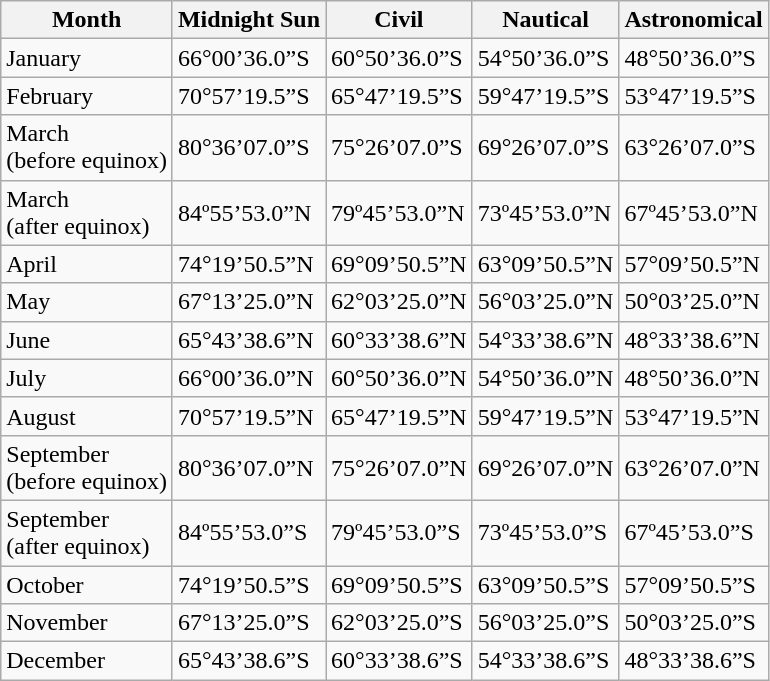<table class="wikitable">
<tr>
<th>Month</th>
<th>Midnight Sun</th>
<th>Civil</th>
<th>Nautical</th>
<th>Astronomical</th>
</tr>
<tr>
<td>January</td>
<td>66°00’36.0”S</td>
<td>60°50’36.0”S</td>
<td>54°50’36.0”S</td>
<td>48°50’36.0”S</td>
</tr>
<tr>
<td>February</td>
<td>70°57’19.5”S</td>
<td>65°47’19.5”S</td>
<td>59°47’19.5”S</td>
<td>53°47’19.5”S</td>
</tr>
<tr>
<td>March<br>(before equinox)</td>
<td>80°36’07.0”S</td>
<td>75°26’07.0”S</td>
<td>69°26’07.0”S</td>
<td>63°26’07.0”S</td>
</tr>
<tr>
<td>March<br>(after equinox)</td>
<td>84º55’53.0”N</td>
<td>79º45’53.0”N</td>
<td>73º45’53.0”N</td>
<td>67º45’53.0”N</td>
</tr>
<tr>
<td>April</td>
<td>74°19’50.5”N</td>
<td>69°09’50.5”N</td>
<td>63°09’50.5”N</td>
<td>57°09’50.5”N</td>
</tr>
<tr>
<td>May</td>
<td>67°13’25.0”N</td>
<td>62°03’25.0”N</td>
<td>56°03’25.0”N</td>
<td>50°03’25.0”N</td>
</tr>
<tr>
<td>June</td>
<td>65°43’38.6”N</td>
<td>60°33’38.6”N</td>
<td>54°33’38.6”N</td>
<td>48°33’38.6”N</td>
</tr>
<tr>
<td>July</td>
<td>66°00’36.0”N</td>
<td>60°50’36.0”N</td>
<td>54°50’36.0”N</td>
<td>48°50’36.0”N</td>
</tr>
<tr>
<td>August</td>
<td>70°57’19.5”N</td>
<td>65°47’19.5”N</td>
<td>59°47’19.5”N</td>
<td>53°47’19.5”N</td>
</tr>
<tr>
<td>September<br>(before equinox)</td>
<td>80°36’07.0”N</td>
<td>75°26’07.0”N</td>
<td>69°26’07.0”N</td>
<td>63°26’07.0”N</td>
</tr>
<tr>
<td>September<br>(after equinox)</td>
<td>84º55’53.0”S</td>
<td>79º45’53.0”S</td>
<td>73º45’53.0”S</td>
<td>67º45’53.0”S</td>
</tr>
<tr>
<td>October</td>
<td>74°19’50.5”S</td>
<td>69°09’50.5”S</td>
<td>63°09’50.5”S</td>
<td>57°09’50.5”S</td>
</tr>
<tr>
<td>November</td>
<td>67°13’25.0”S</td>
<td>62°03’25.0”S</td>
<td>56°03’25.0”S</td>
<td>50°03’25.0”S</td>
</tr>
<tr>
<td>December</td>
<td>65°43’38.6”S</td>
<td>60°33’38.6”S</td>
<td>54°33’38.6”S</td>
<td>48°33’38.6”S</td>
</tr>
</table>
